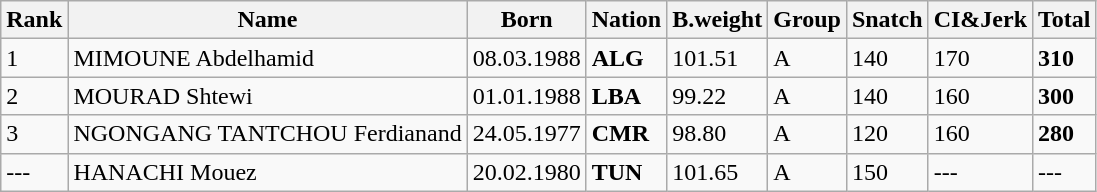<table class="wikitable">
<tr>
<th>Rank</th>
<th>Name</th>
<th>Born</th>
<th>Nation</th>
<th>B.weight</th>
<th>Group</th>
<th>Snatch</th>
<th>CI&Jerk</th>
<th>Total</th>
</tr>
<tr>
<td>1</td>
<td>MIMOUNE Abdelhamid</td>
<td>08.03.1988</td>
<td><strong>ALG</strong></td>
<td>101.51</td>
<td>A</td>
<td>140</td>
<td>170</td>
<td><strong>310</strong></td>
</tr>
<tr>
<td>2</td>
<td>MOURAD Shtewi</td>
<td>01.01.1988</td>
<td><strong>LBA</strong></td>
<td>99.22</td>
<td>A</td>
<td>140</td>
<td>160</td>
<td><strong>300</strong></td>
</tr>
<tr>
<td>3</td>
<td>NGONGANG TANTCHOU Ferdianand</td>
<td>24.05.1977</td>
<td><strong>CMR</strong></td>
<td>98.80</td>
<td>A</td>
<td>120</td>
<td>160</td>
<td><strong>280</strong></td>
</tr>
<tr>
<td>---</td>
<td>HANACHI Mouez</td>
<td>20.02.1980</td>
<td><strong>TUN</strong></td>
<td>101.65</td>
<td>A</td>
<td>150</td>
<td>---</td>
<td>---</td>
</tr>
</table>
